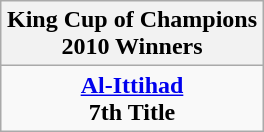<table class="wikitable" style="text-align: center; margin: 0 auto;">
<tr>
<th>King Cup of Champions <br>2010 Winners</th>
</tr>
<tr>
<td><strong><a href='#'>Al-Ittihad</a></strong><br><strong>7th Title</strong></td>
</tr>
</table>
